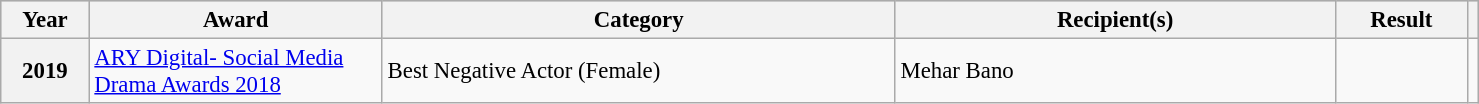<table class="wikitable" width="78%" style="font-size: 95%;">
<tr style="background:#ccc; text-align:center;">
<th scope="col" width="6%">Year</th>
<th scope="col" width="20%">Award</th>
<th scope="col" width="35%">Category</th>
<th scope="col" width="30%">Recipient(s)</th>
<th scope="col" width="10%">Result</th>
<th></th>
</tr>
<tr>
<th>2019</th>
<td><a href='#'>ARY Digital- Social Media Drama Awards 2018</a></td>
<td>Best Negative Actor (Female)</td>
<td>Mehar Bano</td>
<td></td>
<td></td>
</tr>
</table>
